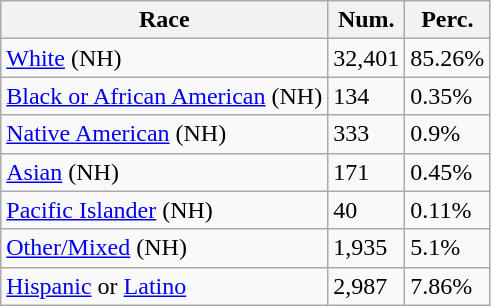<table class="wikitable">
<tr>
<th>Race</th>
<th>Num.</th>
<th>Perc.</th>
</tr>
<tr>
<td><a href='#'>White</a> (NH)</td>
<td>32,401</td>
<td>85.26%</td>
</tr>
<tr>
<td><a href='#'>Black or African American</a> (NH)</td>
<td>134</td>
<td>0.35%</td>
</tr>
<tr>
<td><a href='#'>Native American</a> (NH)</td>
<td>333</td>
<td>0.9%</td>
</tr>
<tr>
<td><a href='#'>Asian</a> (NH)</td>
<td>171</td>
<td>0.45%</td>
</tr>
<tr>
<td><a href='#'>Pacific Islander</a> (NH)</td>
<td>40</td>
<td>0.11%</td>
</tr>
<tr>
<td><a href='#'>Other/Mixed</a> (NH)</td>
<td>1,935</td>
<td>5.1%</td>
</tr>
<tr>
<td><a href='#'>Hispanic</a> or <a href='#'>Latino</a></td>
<td>2,987</td>
<td>7.86%</td>
</tr>
</table>
